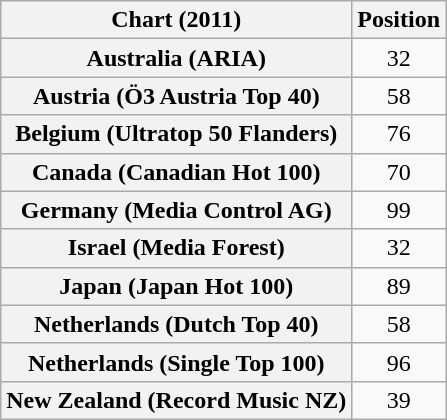<table class="wikitable plainrowheaders sortable" style="text-align:center">
<tr>
<th scope="col">Chart (2011)</th>
<th scope="col">Position</th>
</tr>
<tr>
<th scope="row">Australia (ARIA)</th>
<td>32</td>
</tr>
<tr>
<th scope="row">Austria (Ö3 Austria Top 40)</th>
<td>58</td>
</tr>
<tr>
<th scope="row">Belgium (Ultratop 50 Flanders)</th>
<td>76</td>
</tr>
<tr>
<th scope="row">Canada (Canadian Hot 100)</th>
<td>70</td>
</tr>
<tr>
<th scope="row">Germany (Media Control AG)</th>
<td>99</td>
</tr>
<tr>
<th scope="row">Israel (Media Forest)</th>
<td>32</td>
</tr>
<tr>
<th scope="row">Japan (Japan Hot 100)</th>
<td>89</td>
</tr>
<tr>
<th scope="row">Netherlands (Dutch Top 40)</th>
<td>58</td>
</tr>
<tr>
<th scope="row">Netherlands (Single Top 100)</th>
<td>96</td>
</tr>
<tr>
<th scope="row">New Zealand (Record Music NZ)</th>
<td>39</td>
</tr>
</table>
